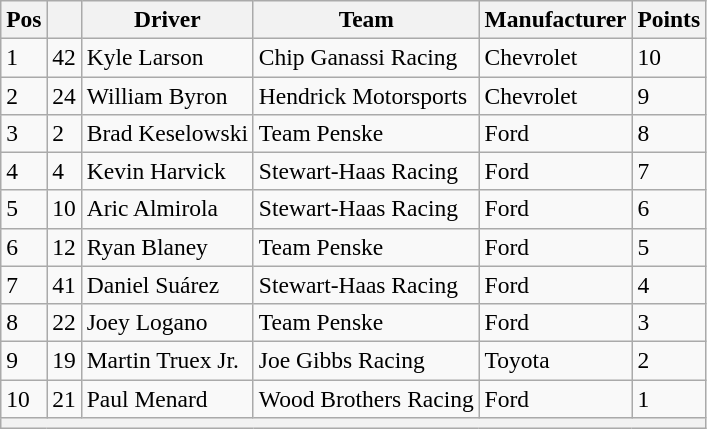<table class="wikitable" style="font-size:98%">
<tr>
<th>Pos</th>
<th></th>
<th>Driver</th>
<th>Team</th>
<th>Manufacturer</th>
<th>Points</th>
</tr>
<tr>
<td>1</td>
<td>42</td>
<td>Kyle Larson</td>
<td>Chip Ganassi Racing</td>
<td>Chevrolet</td>
<td>10</td>
</tr>
<tr>
<td>2</td>
<td>24</td>
<td>William Byron</td>
<td>Hendrick Motorsports</td>
<td>Chevrolet</td>
<td>9</td>
</tr>
<tr>
<td>3</td>
<td>2</td>
<td>Brad Keselowski</td>
<td>Team Penske</td>
<td>Ford</td>
<td>8</td>
</tr>
<tr>
<td>4</td>
<td>4</td>
<td>Kevin Harvick</td>
<td>Stewart-Haas Racing</td>
<td>Ford</td>
<td>7</td>
</tr>
<tr>
<td>5</td>
<td>10</td>
<td>Aric Almirola</td>
<td>Stewart-Haas Racing</td>
<td>Ford</td>
<td>6</td>
</tr>
<tr>
<td>6</td>
<td>12</td>
<td>Ryan Blaney</td>
<td>Team Penske</td>
<td>Ford</td>
<td>5</td>
</tr>
<tr>
<td>7</td>
<td>41</td>
<td>Daniel Suárez</td>
<td>Stewart-Haas Racing</td>
<td>Ford</td>
<td>4</td>
</tr>
<tr>
<td>8</td>
<td>22</td>
<td>Joey Logano</td>
<td>Team Penske</td>
<td>Ford</td>
<td>3</td>
</tr>
<tr>
<td>9</td>
<td>19</td>
<td>Martin Truex Jr.</td>
<td>Joe Gibbs Racing</td>
<td>Toyota</td>
<td>2</td>
</tr>
<tr>
<td>10</td>
<td>21</td>
<td>Paul Menard</td>
<td>Wood Brothers Racing</td>
<td>Ford</td>
<td>1</td>
</tr>
<tr>
<th colspan="6"></th>
</tr>
</table>
